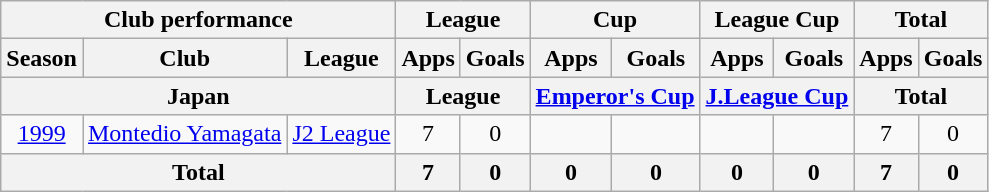<table class="wikitable" style="text-align:center;">
<tr>
<th colspan=3>Club performance</th>
<th colspan=2>League</th>
<th colspan=2>Cup</th>
<th colspan=2>League Cup</th>
<th colspan=2>Total</th>
</tr>
<tr>
<th>Season</th>
<th>Club</th>
<th>League</th>
<th>Apps</th>
<th>Goals</th>
<th>Apps</th>
<th>Goals</th>
<th>Apps</th>
<th>Goals</th>
<th>Apps</th>
<th>Goals</th>
</tr>
<tr>
<th colspan=3>Japan</th>
<th colspan=2>League</th>
<th colspan=2><a href='#'>Emperor's Cup</a></th>
<th colspan=2><a href='#'>J.League Cup</a></th>
<th colspan=2>Total</th>
</tr>
<tr>
<td><a href='#'>1999</a></td>
<td><a href='#'>Montedio Yamagata</a></td>
<td><a href='#'>J2 League</a></td>
<td>7</td>
<td>0</td>
<td></td>
<td></td>
<td></td>
<td></td>
<td>7</td>
<td>0</td>
</tr>
<tr>
<th colspan=3>Total</th>
<th>7</th>
<th>0</th>
<th>0</th>
<th>0</th>
<th>0</th>
<th>0</th>
<th>7</th>
<th>0</th>
</tr>
</table>
